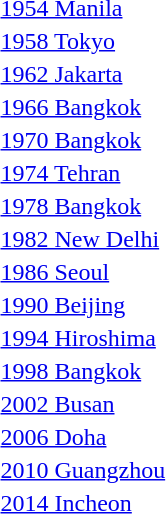<table>
<tr>
<td><a href='#'>1954 Manila</a></td>
<td></td>
<td></td>
<td></td>
</tr>
<tr>
<td><a href='#'>1958 Tokyo</a></td>
<td></td>
<td></td>
<td></td>
</tr>
<tr>
<td><a href='#'>1962 Jakarta</a></td>
<td></td>
<td></td>
<td></td>
</tr>
<tr>
<td><a href='#'>1966 Bangkok</a></td>
<td></td>
<td></td>
<td></td>
</tr>
<tr>
<td><a href='#'>1970 Bangkok</a></td>
<td></td>
<td></td>
<td></td>
</tr>
<tr>
<td><a href='#'>1974 Tehran</a></td>
<td></td>
<td></td>
<td></td>
</tr>
<tr>
<td><a href='#'>1978 Bangkok</a></td>
<td></td>
<td></td>
<td></td>
</tr>
<tr>
<td><a href='#'>1982 New Delhi</a></td>
<td></td>
<td></td>
<td></td>
</tr>
<tr>
<td><a href='#'>1986 Seoul</a></td>
<td></td>
<td></td>
<td></td>
</tr>
<tr>
<td><a href='#'>1990 Beijing</a></td>
<td></td>
<td></td>
<td></td>
</tr>
<tr>
<td><a href='#'>1994 Hiroshima</a></td>
<td></td>
<td></td>
<td></td>
</tr>
<tr>
<td><a href='#'>1998 Bangkok</a></td>
<td></td>
<td></td>
<td></td>
</tr>
<tr>
<td><a href='#'>2002 Busan</a></td>
<td></td>
<td></td>
<td></td>
</tr>
<tr>
<td><a href='#'>2006 Doha</a></td>
<td></td>
<td></td>
<td></td>
</tr>
<tr>
<td><a href='#'>2010 Guangzhou</a></td>
<td></td>
<td></td>
<td></td>
</tr>
<tr>
<td><a href='#'>2014 Incheon</a></td>
<td></td>
<td></td>
<td></td>
</tr>
</table>
